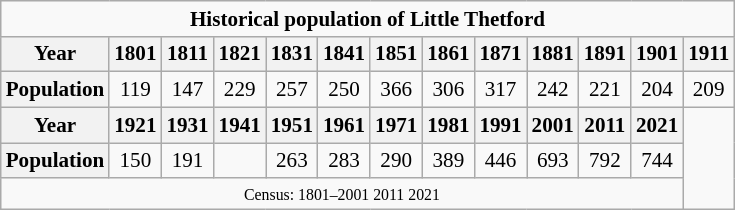<table class="wikitable" style="font-size:88%; text-align:center;">
<tr>
<td colspan="13" style="text-align:center;"><strong>Historical population of Little Thetford</strong></td>
</tr>
<tr>
<th>Year</th>
<th>1801</th>
<th>1811</th>
<th>1821</th>
<th>1831</th>
<th>1841</th>
<th>1851</th>
<th>1861</th>
<th>1871</th>
<th>1881</th>
<th>1891</th>
<th>1901</th>
<th>1911</th>
</tr>
<tr>
<th>Population</th>
<td>119</td>
<td>147</td>
<td>229</td>
<td>257</td>
<td>250</td>
<td>366</td>
<td>306</td>
<td>317</td>
<td>242</td>
<td>221</td>
<td>204</td>
<td>209</td>
</tr>
<tr>
<th>Year</th>
<th>1921</th>
<th>1931</th>
<th>1941</th>
<th>1951</th>
<th>1961</th>
<th>1971</th>
<th>1981</th>
<th>1991</th>
<th>2001</th>
<th>2011</th>
<th>2021</th>
</tr>
<tr>
<th>Population</th>
<td>150</td>
<td>191</td>
<td></td>
<td>263</td>
<td>283</td>
<td>290</td>
<td>389</td>
<td>446</td>
<td>693</td>
<td>792</td>
<td>744</td>
</tr>
<tr>
<td colspan="12" style="text-align:center;font-size:90%;"><small>Census: 1801–2001 2011 2021</small></td>
</tr>
</table>
